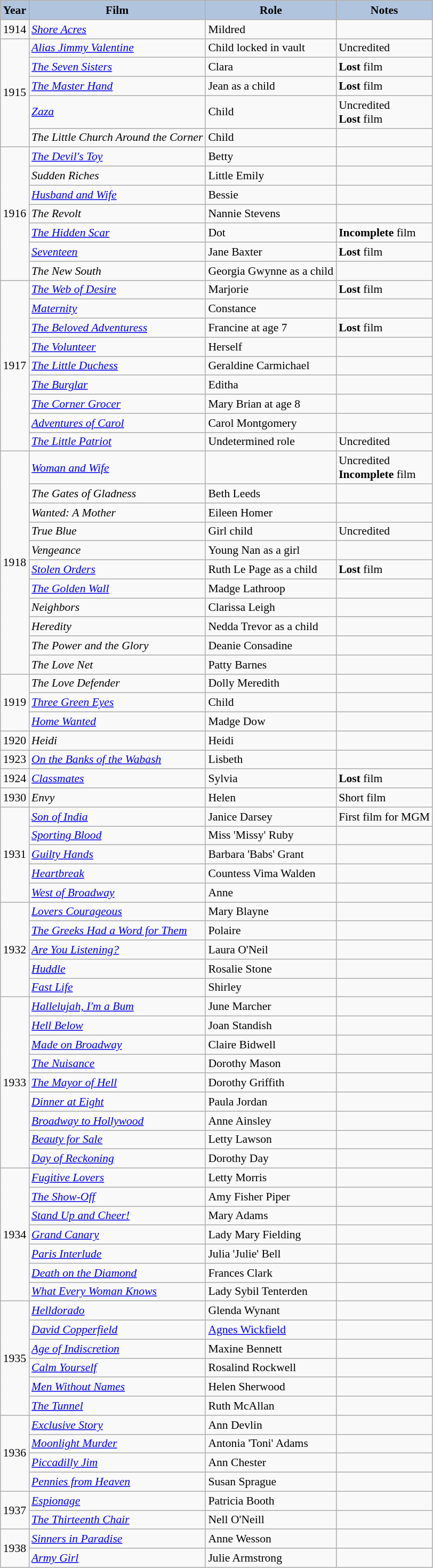<table class="wikitable" style="font-size:90%">
<tr style="text-align:center;">
<th style="background:#B0C4DE;">Year</th>
<th style="background:#B0C4DE;">Film</th>
<th style="background:#B0C4DE;">Role</th>
<th style="background:#B0C4DE;">Notes</th>
</tr>
<tr>
<td>1914</td>
<td><em><a href='#'>Shore Acres</a></em></td>
<td>Mildred</td>
<td></td>
</tr>
<tr>
<td rowspan=5>1915</td>
<td><em><a href='#'>Alias Jimmy Valentine</a></em></td>
<td>Child locked in vault</td>
<td>Uncredited</td>
</tr>
<tr>
<td><em><a href='#'>The Seven Sisters</a></em></td>
<td>Clara</td>
<td><strong>Lost</strong> film</td>
</tr>
<tr>
<td><em><a href='#'>The Master Hand</a></em></td>
<td>Jean as a child</td>
<td><strong>Lost</strong> film</td>
</tr>
<tr>
<td><em><a href='#'>Zaza</a></em></td>
<td>Child</td>
<td>Uncredited <br> <strong>Lost</strong> film</td>
</tr>
<tr>
<td><em>The Little Church Around the Corner</em></td>
<td>Child</td>
<td></td>
</tr>
<tr>
<td rowspan=7>1916</td>
<td><em><a href='#'>The Devil's Toy</a></em></td>
<td>Betty</td>
<td></td>
</tr>
<tr>
<td><em>Sudden Riches</em></td>
<td>Little Emily</td>
<td></td>
</tr>
<tr>
<td><em><a href='#'>Husband and Wife</a></em></td>
<td>Bessie</td>
<td></td>
</tr>
<tr>
<td><em>The Revolt</em></td>
<td>Nannie Stevens</td>
<td></td>
</tr>
<tr>
<td><em><a href='#'>The Hidden Scar</a></em></td>
<td>Dot</td>
<td><strong>Incomplete</strong> film</td>
</tr>
<tr>
<td><em><a href='#'>Seventeen</a></em></td>
<td>Jane Baxter</td>
<td><strong>Lost</strong> film</td>
</tr>
<tr>
<td><em>The New South</em></td>
<td>Georgia Gwynne as a child</td>
<td></td>
</tr>
<tr>
<td rowspan=9>1917</td>
<td><em><a href='#'>The Web of Desire</a></em></td>
<td>Marjorie</td>
<td><strong>Lost</strong> film</td>
</tr>
<tr>
<td><em><a href='#'>Maternity</a></em></td>
<td>Constance</td>
<td></td>
</tr>
<tr>
<td><em><a href='#'>The Beloved Adventuress</a></em></td>
<td>Francine at age 7</td>
<td><strong>Lost</strong> film</td>
</tr>
<tr>
<td><em><a href='#'>The Volunteer</a></em></td>
<td>Herself</td>
<td></td>
</tr>
<tr>
<td><em><a href='#'>The Little Duchess</a></em></td>
<td>Geraldine Carmichael</td>
<td></td>
</tr>
<tr>
<td><em><a href='#'>The Burglar</a></em></td>
<td>Editha</td>
<td></td>
</tr>
<tr>
<td><em><a href='#'>The Corner Grocer</a></em></td>
<td>Mary Brian at age 8</td>
<td></td>
</tr>
<tr>
<td><em><a href='#'>Adventures of Carol</a></em></td>
<td>Carol Montgomery</td>
<td></td>
</tr>
<tr>
<td><em><a href='#'>The Little Patriot</a></em></td>
<td>Undetermined role</td>
<td>Uncredited</td>
</tr>
<tr>
<td rowspan=11>1918</td>
<td><em><a href='#'>Woman and Wife</a></em></td>
<td></td>
<td>Uncredited <br> <strong>Incomplete</strong> film</td>
</tr>
<tr>
<td><em>The Gates of Gladness</em></td>
<td>Beth Leeds</td>
<td></td>
</tr>
<tr>
<td><em>Wanted: A Mother</em></td>
<td>Eileen Homer</td>
<td></td>
</tr>
<tr>
<td><em>True Blue</em></td>
<td>Girl child</td>
<td>Uncredited</td>
</tr>
<tr>
<td><em>Vengeance</em></td>
<td>Young Nan as a girl</td>
<td></td>
</tr>
<tr>
<td><em><a href='#'>Stolen Orders</a></em></td>
<td>Ruth Le Page as a child</td>
<td><strong>Lost</strong> film</td>
</tr>
<tr>
<td><em><a href='#'>The Golden Wall</a></em></td>
<td>Madge Lathroop</td>
<td></td>
</tr>
<tr>
<td><em>Neighbors</em></td>
<td>Clarissa Leigh</td>
<td></td>
</tr>
<tr>
<td><em>Heredity</em></td>
<td>Nedda Trevor as a child</td>
<td></td>
</tr>
<tr>
<td><em>The Power and the Glory</em></td>
<td>Deanie Consadine</td>
<td></td>
</tr>
<tr>
<td><em>The Love Net</em></td>
<td>Patty Barnes</td>
<td></td>
</tr>
<tr>
<td rowspan=3>1919</td>
<td><em>The Love Defender</em></td>
<td>Dolly Meredith</td>
<td></td>
</tr>
<tr>
<td><em><a href='#'>Three Green Eyes</a></em></td>
<td>Child</td>
<td></td>
</tr>
<tr>
<td><em><a href='#'>Home Wanted</a></em></td>
<td>Madge Dow</td>
<td></td>
</tr>
<tr>
<td>1920</td>
<td><em>Heidi</em></td>
<td>Heidi</td>
<td></td>
</tr>
<tr>
<td>1923</td>
<td><em><a href='#'>On the Banks of the Wabash</a></em></td>
<td>Lisbeth</td>
<td></td>
</tr>
<tr>
<td>1924</td>
<td><em><a href='#'>Classmates</a></em></td>
<td>Sylvia</td>
<td><strong>Lost</strong> film</td>
</tr>
<tr>
<td>1930</td>
<td><em>Envy</em></td>
<td>Helen</td>
<td>Short film</td>
</tr>
<tr>
<td rowspan=5>1931</td>
<td><em><a href='#'>Son of India</a></em></td>
<td>Janice Darsey</td>
<td>First film for MGM</td>
</tr>
<tr>
<td><em><a href='#'>Sporting Blood</a></em></td>
<td>Miss 'Missy' Ruby</td>
<td></td>
</tr>
<tr>
<td><em><a href='#'>Guilty Hands</a></em></td>
<td>Barbara 'Babs' Grant</td>
<td></td>
</tr>
<tr>
<td><em><a href='#'>Heartbreak</a></em></td>
<td>Countess Vima Walden</td>
<td></td>
</tr>
<tr>
<td><em><a href='#'>West of Broadway</a></em></td>
<td>Anne</td>
<td></td>
</tr>
<tr>
<td rowspan=5>1932</td>
<td><em><a href='#'>Lovers Courageous</a></em></td>
<td>Mary Blayne</td>
<td></td>
</tr>
<tr>
<td><em><a href='#'>The Greeks Had a Word for Them</a></em></td>
<td>Polaire</td>
<td></td>
</tr>
<tr>
<td><em><a href='#'>Are You Listening?</a></em></td>
<td>Laura O'Neil</td>
<td></td>
</tr>
<tr>
<td><em><a href='#'>Huddle</a></em></td>
<td>Rosalie Stone</td>
<td></td>
</tr>
<tr>
<td><em><a href='#'>Fast Life</a></em></td>
<td>Shirley</td>
<td></td>
</tr>
<tr>
<td rowspan=9>1933</td>
<td><em><a href='#'>Hallelujah, I'm a Bum</a></em></td>
<td>June Marcher</td>
<td></td>
</tr>
<tr>
<td><em><a href='#'>Hell Below</a></em></td>
<td>Joan Standish</td>
<td></td>
</tr>
<tr>
<td><em><a href='#'>Made on Broadway</a></em></td>
<td>Claire Bidwell</td>
<td></td>
</tr>
<tr>
<td><em><a href='#'>The Nuisance</a></em></td>
<td>Dorothy Mason</td>
<td></td>
</tr>
<tr>
<td><em><a href='#'>The Mayor of Hell</a></em></td>
<td>Dorothy Griffith</td>
<td></td>
</tr>
<tr>
<td><em><a href='#'>Dinner at Eight</a></em></td>
<td>Paula Jordan</td>
<td></td>
</tr>
<tr>
<td><em><a href='#'>Broadway to Hollywood</a></em></td>
<td>Anne Ainsley</td>
<td></td>
</tr>
<tr>
<td><em><a href='#'>Beauty for Sale</a></em></td>
<td>Letty Lawson</td>
<td></td>
</tr>
<tr>
<td><em><a href='#'>Day of Reckoning</a></em></td>
<td>Dorothy Day</td>
<td></td>
</tr>
<tr>
<td rowspan=7>1934</td>
<td><em><a href='#'>Fugitive Lovers</a></em></td>
<td>Letty Morris</td>
<td></td>
</tr>
<tr>
<td><em><a href='#'>The Show-Off</a></em></td>
<td>Amy Fisher Piper</td>
<td></td>
</tr>
<tr>
<td><em><a href='#'>Stand Up and Cheer!</a></em></td>
<td>Mary Adams</td>
<td></td>
</tr>
<tr>
<td><em><a href='#'>Grand Canary</a></em></td>
<td>Lady Mary Fielding</td>
<td></td>
</tr>
<tr>
<td><em><a href='#'>Paris Interlude</a></em></td>
<td>Julia 'Julie' Bell</td>
<td></td>
</tr>
<tr>
<td><em><a href='#'>Death on the Diamond</a></em></td>
<td>Frances Clark</td>
<td></td>
</tr>
<tr>
<td><em><a href='#'>What Every Woman Knows</a></em></td>
<td>Lady Sybil Tenterden</td>
<td></td>
</tr>
<tr>
<td rowspan=6>1935</td>
<td><em><a href='#'>Helldorado</a></em></td>
<td>Glenda Wynant</td>
<td></td>
</tr>
<tr>
<td><em><a href='#'>David Copperfield</a></em></td>
<td><a href='#'>Agnes Wickfield</a></td>
<td></td>
</tr>
<tr>
<td><em><a href='#'>Age of Indiscretion</a></em></td>
<td>Maxine Bennett</td>
<td></td>
</tr>
<tr>
<td><em><a href='#'>Calm Yourself</a></em></td>
<td>Rosalind Rockwell</td>
<td></td>
</tr>
<tr>
<td><em><a href='#'>Men Without Names</a></em></td>
<td>Helen Sherwood</td>
<td></td>
</tr>
<tr>
<td><em><a href='#'>The Tunnel</a></em></td>
<td>Ruth McAllan</td>
<td></td>
</tr>
<tr>
<td rowspan=4>1936</td>
<td><em><a href='#'>Exclusive Story</a></em></td>
<td>Ann Devlin</td>
<td></td>
</tr>
<tr>
<td><em><a href='#'>Moonlight Murder</a></em></td>
<td>Antonia 'Toni' Adams</td>
<td></td>
</tr>
<tr>
<td><em><a href='#'>Piccadilly Jim</a></em></td>
<td>Ann Chester</td>
<td></td>
</tr>
<tr>
<td><em><a href='#'>Pennies from Heaven</a></em></td>
<td>Susan Sprague</td>
<td></td>
</tr>
<tr>
<td rowspan=2>1937</td>
<td><em><a href='#'>Espionage</a></em></td>
<td>Patricia Booth</td>
<td></td>
</tr>
<tr>
<td><em><a href='#'>The Thirteenth Chair</a></em></td>
<td>Nell O'Neill</td>
<td></td>
</tr>
<tr>
<td rowspan=2>1938</td>
<td><em><a href='#'>Sinners in Paradise</a></em></td>
<td>Anne Wesson</td>
<td></td>
</tr>
<tr>
<td><em><a href='#'>Army Girl</a></em></td>
<td>Julie Armstrong</td>
<td></td>
</tr>
</table>
